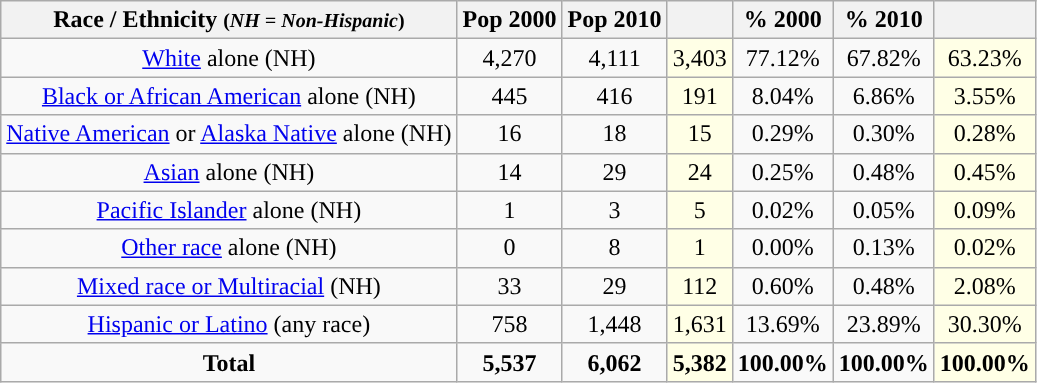<table class="wikitable" style="text-align:center;">
<tr>
<th>Race / Ethnicity <small>(<em>NH = Non-Hispanic</em>)</small></th>
<th>Pop 2000</th>
<th>Pop 2010</th>
<th></th>
<th>% 2000</th>
<th>% 2010</th>
<th></th>
</tr>
<tr>
<td><a href='#'>White</a> alone (NH)</td>
<td>4,270</td>
<td>4,111</td>
<td style='background: #ffffe6;'>3,403</td>
<td>77.12%</td>
<td>67.82%</td>
<td style='background: #ffffe6;'>63.23%</td>
</tr>
<tr>
<td><a href='#'>Black or African American</a> alone (NH)</td>
<td>445</td>
<td>416</td>
<td style='background: #ffffe6;'>191</td>
<td>8.04%</td>
<td>6.86%</td>
<td style='background: #ffffe6;'>3.55%</td>
</tr>
<tr>
<td><a href='#'>Native American</a> or <a href='#'>Alaska Native</a> alone (NH)</td>
<td>16</td>
<td>18</td>
<td style='background: #ffffe6;'>15</td>
<td>0.29%</td>
<td>0.30%</td>
<td style='background: #ffffe6;'>0.28%</td>
</tr>
<tr>
<td><a href='#'>Asian</a> alone (NH)</td>
<td>14</td>
<td>29</td>
<td style='background: #ffffe6;'>24</td>
<td>0.25%</td>
<td>0.48%</td>
<td style='background: #ffffe6;'>0.45%</td>
</tr>
<tr>
<td><a href='#'>Pacific Islander</a> alone (NH)</td>
<td>1</td>
<td>3</td>
<td style='background: #ffffe6;'>5</td>
<td>0.02%</td>
<td>0.05%</td>
<td style='background: #ffffe6;'>0.09%</td>
</tr>
<tr>
<td><a href='#'>Other race</a> alone (NH)</td>
<td>0</td>
<td>8</td>
<td style='background: #ffffe6;'>1</td>
<td>0.00%</td>
<td>0.13%</td>
<td style='background: #ffffe6;'>0.02%</td>
</tr>
<tr>
<td><a href='#'>Mixed race or Multiracial</a> (NH)</td>
<td>33</td>
<td>29</td>
<td style='background: #ffffe6;'>112</td>
<td>0.60%</td>
<td>0.48%</td>
<td style='background: #ffffe6;'>2.08%</td>
</tr>
<tr>
<td><a href='#'>Hispanic or Latino</a> (any race)</td>
<td>758</td>
<td>1,448</td>
<td style='background: #ffffe6;'>1,631</td>
<td>13.69%</td>
<td>23.89%</td>
<td style='background: #ffffe6;'>30.30%</td>
</tr>
<tr>
<td><strong>Total</strong></td>
<td><strong>5,537</strong></td>
<td><strong>6,062</strong></td>
<td style='background: #ffffe6;'><strong>5,382</strong></td>
<td><strong>100.00%</strong></td>
<td><strong>100.00%</strong></td>
<td style='background: #ffffe6;'><strong>100.00%</strong></td>
</tr>
</table>
